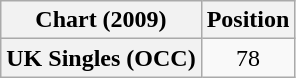<table class="wikitable plainrowheaders" style="text-align:center">
<tr>
<th scope="col">Chart (2009)</th>
<th scope="col">Position</th>
</tr>
<tr>
<th scope="row">UK Singles (OCC)</th>
<td>78</td>
</tr>
</table>
